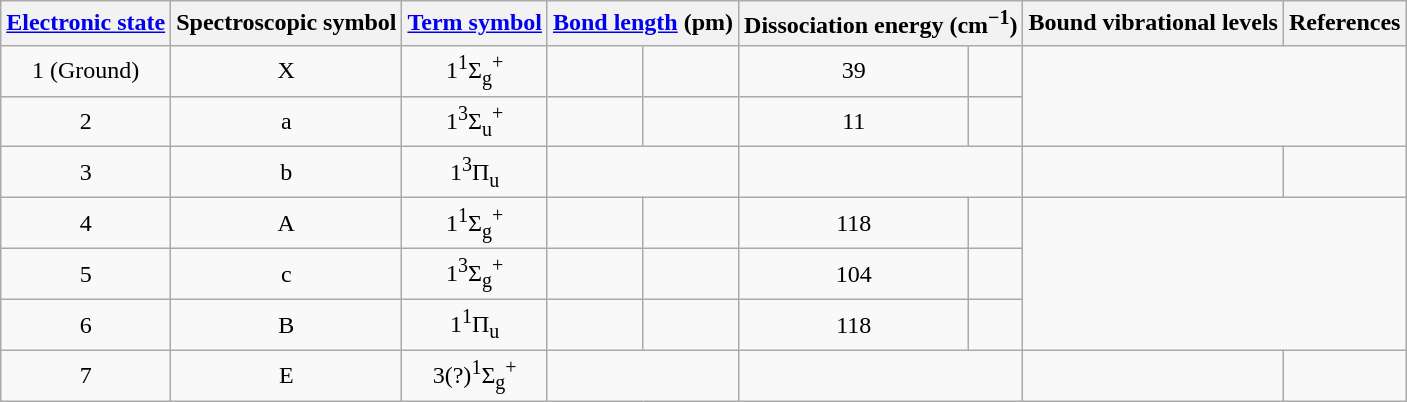<table class="wikitable sortable" style="text-align: center;">
<tr>
<th><a href='#'>Electronic state</a></th>
<th>Spectroscopic symbol</th>
<th><a href='#'>Term symbol</a></th>
<th colspan=2><a href='#'>Bond length</a> (pm)</th>
<th colspan=2>Dissociation energy (cm<sup>−1</sup>)</th>
<th>Bound vibrational levels</th>
<th>References</th>
</tr>
<tr>
<td>1 (Ground)</td>
<td>X</td>
<td>1<sup>1</sup>Σ<sub>g</sub><sup>+</sup></td>
<td></td>
<td></td>
<td>39</td>
<td></td>
</tr>
<tr>
<td>2</td>
<td>a</td>
<td>1<sup>3</sup>Σ<sub>u</sub><sup>+</sup></td>
<td></td>
<td></td>
<td>11</td>
<td></td>
</tr>
<tr>
<td>3</td>
<td>b</td>
<td>1<sup>3</sup>Π<sub>u</sub></td>
<td colspan=2></td>
<td colspan=2></td>
<td></td>
<td></td>
</tr>
<tr>
<td>4</td>
<td>A</td>
<td>1<sup>1</sup>Σ<sub>g</sub><sup>+</sup></td>
<td></td>
<td></td>
<td>118</td>
<td></td>
</tr>
<tr>
<td>5</td>
<td>c</td>
<td>1<sup>3</sup>Σ<sub>g</sub><sup>+</sup></td>
<td></td>
<td></td>
<td>104</td>
<td></td>
</tr>
<tr>
<td>6</td>
<td>B</td>
<td>1<sup>1</sup>Π<sub>u</sub></td>
<td></td>
<td></td>
<td>118</td>
<td></td>
</tr>
<tr>
<td>7</td>
<td>E</td>
<td>3(?)<sup>1</sup>Σ<sub>g</sub><sup>+</sup></td>
<td colspan=2></td>
<td colspan=2></td>
<td></td>
<td></td>
</tr>
</table>
